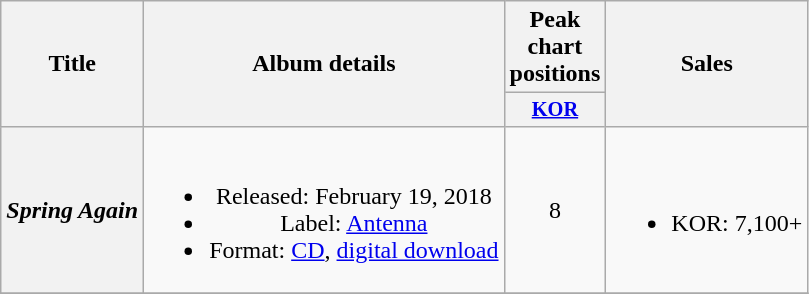<table class="wikitable plainrowheaders" style="text-align:center;">
<tr>
<th scope="col" rowspan="2">Title</th>
<th scope="col" rowspan="2">Album details</th>
<th scope="col" colspan="1">Peak chart positions</th>
<th scope="col" rowspan="2">Sales</th>
</tr>
<tr>
<th scope="col" style="width:3em;font-size:85%;"><a href='#'>KOR</a></th>
</tr>
<tr>
<th scope="row"><em>Spring Again</em></th>
<td><br><ul><li>Released: February 19, 2018</li><li>Label: <a href='#'>Antenna</a></li><li>Format: <a href='#'>CD</a>, <a href='#'>digital download</a></li></ul></td>
<td>8</td>
<td><br><ul><li>KOR: 7,100+</li></ul></td>
</tr>
<tr>
</tr>
</table>
